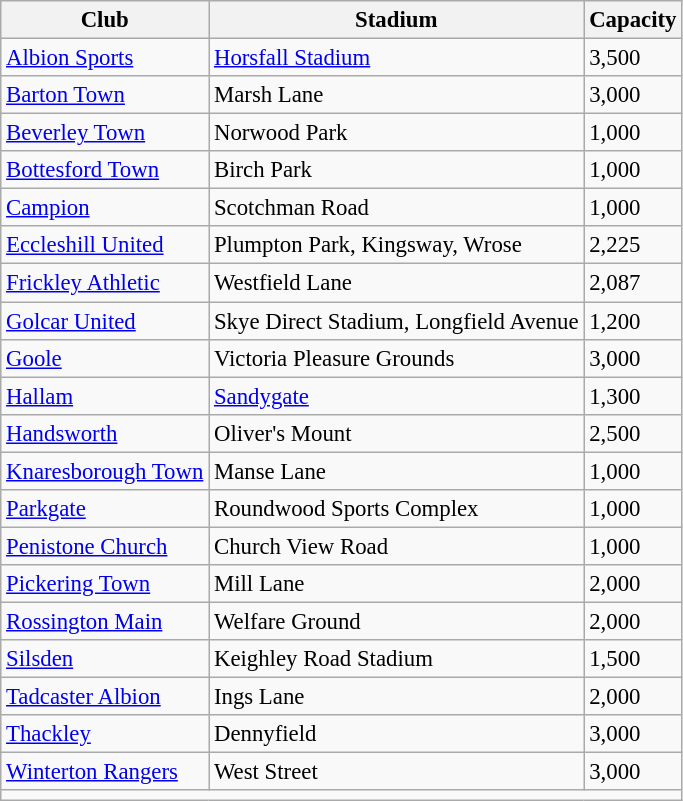<table class="wikitable sortable" style="font-size:95%">
<tr>
<th>Club</th>
<th>Stadium</th>
<th>Capacity</th>
</tr>
<tr>
<td><a href='#'>Albion Sports</a></td>
<td><a href='#'>Horsfall Stadium</a></td>
<td>3,500</td>
</tr>
<tr>
<td><a href='#'>Barton Town</a></td>
<td>Marsh Lane</td>
<td>3,000</td>
</tr>
<tr>
<td><a href='#'>Beverley Town</a></td>
<td>Norwood Park</td>
<td>1,000</td>
</tr>
<tr>
<td><a href='#'>Bottesford Town</a></td>
<td>Birch Park</td>
<td>1,000</td>
</tr>
<tr>
<td><a href='#'>Campion</a></td>
<td>Scotchman Road</td>
<td>1,000</td>
</tr>
<tr>
<td><a href='#'>Eccleshill United</a></td>
<td>Plumpton Park, Kingsway, Wrose</td>
<td>2,225</td>
</tr>
<tr>
<td><a href='#'>Frickley Athletic</a></td>
<td>Westfield Lane</td>
<td>2,087</td>
</tr>
<tr>
<td><a href='#'>Golcar United</a></td>
<td>Skye Direct Stadium, Longfield Avenue</td>
<td>1,200</td>
</tr>
<tr>
<td><a href='#'>Goole</a></td>
<td>Victoria Pleasure Grounds</td>
<td>3,000</td>
</tr>
<tr>
<td><a href='#'>Hallam</a></td>
<td><a href='#'>Sandygate</a></td>
<td>1,300</td>
</tr>
<tr>
<td><a href='#'>Handsworth</a></td>
<td>Oliver's Mount</td>
<td>2,500</td>
</tr>
<tr>
<td><a href='#'>Knaresborough Town</a></td>
<td>Manse Lane</td>
<td>1,000</td>
</tr>
<tr>
<td><a href='#'>Parkgate</a></td>
<td>Roundwood Sports Complex</td>
<td>1,000</td>
</tr>
<tr>
<td><a href='#'>Penistone Church</a></td>
<td>Church View Road</td>
<td>1,000</td>
</tr>
<tr>
<td><a href='#'>Pickering Town</a></td>
<td>Mill Lane</td>
<td>2,000</td>
</tr>
<tr>
<td><a href='#'>Rossington Main</a></td>
<td>Welfare Ground</td>
<td>2,000</td>
</tr>
<tr>
<td><a href='#'>Silsden</a></td>
<td>Keighley Road Stadium</td>
<td>1,500</td>
</tr>
<tr>
<td><a href='#'>Tadcaster Albion</a></td>
<td>Ings Lane</td>
<td>2,000</td>
</tr>
<tr>
<td><a href='#'>Thackley</a></td>
<td>Dennyfield</td>
<td>3,000</td>
</tr>
<tr>
<td><a href='#'>Winterton Rangers</a></td>
<td>West Street</td>
<td>3,000</td>
</tr>
<tr>
<td colspan=3></td>
</tr>
</table>
